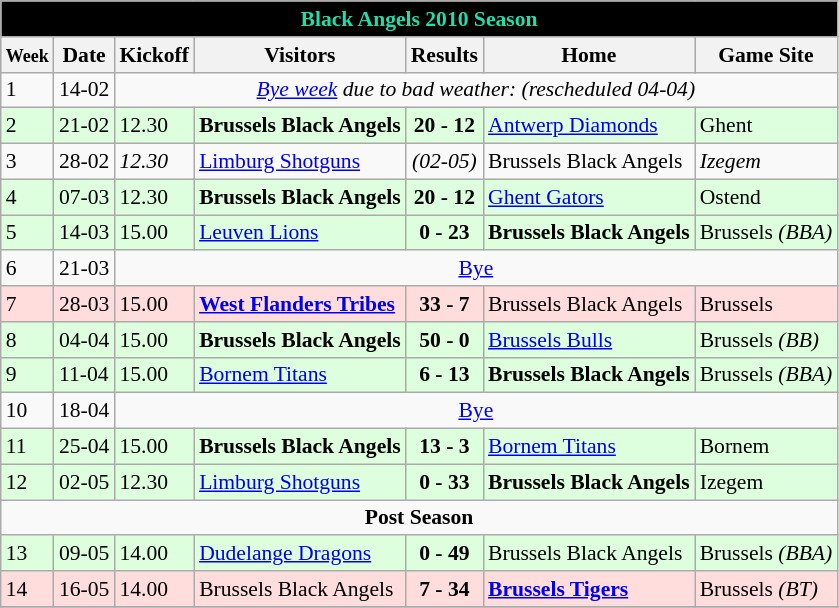<table class="wikitable" style="font-size:90%">
<tr>
<th style="background-color:black;color:#20DEAA" colspan=7>Black  Angels  2010 Season</th>
</tr>
<tr bgcolor="#CCCCCC">
<th><small>Week</small></th>
<th>Date</th>
<th>Kickoff</th>
<th>Visitors</th>
<th>Results</th>
<th>Home</th>
<th>Game Site</th>
</tr>
<tr width="23%">
<td>1</td>
<td>14-02</td>
<td colspan="5" align="center"><em><a href='#'>Bye week</a> due to bad weather: (rescheduled 04-04)</em></td>
</tr>
<tr width="23%" style="background: #ddffdd;">
<td>2</td>
<td>21-02</td>
<td>12.30</td>
<td><strong>Brussels Black Angels</strong></td>
<td align=center><strong>20 - 12</strong></td>
<td><a href='#'>Antwerp Diamonds</a></td>
<td>Ghent</td>
</tr>
<tr width="23%">
<td>3</td>
<td>28-02</td>
<td><em>12.30</em></td>
<td><a href='#'>Limburg Shotguns</a></td>
<td align=center><em>(02-05)</em></td>
<td>Brussels Black Angels</td>
<td><em>Izegem</em></td>
</tr>
<tr width="23%" style="background: #ddffdd;">
<td>4</td>
<td>07-03</td>
<td>12.30</td>
<td><strong>Brussels Black Angels</strong></td>
<td align=center><strong>20 - 12</strong></td>
<td><a href='#'>Ghent Gators</a></td>
<td>Ostend</td>
</tr>
<tr width="23%" style="background: #ddffdd;">
<td>5</td>
<td>14-03</td>
<td>15.00</td>
<td><a href='#'>Leuven Lions</a></td>
<td align=center><strong>0 - 23</strong></td>
<td><strong>Brussels Black Angels</strong></td>
<td>Brussels <em>(BBA)</em></td>
</tr>
<tr width="23%">
<td>6</td>
<td>21-03</td>
<td colspan="5" align="center"><a href='#'>Bye</a></td>
</tr>
<tr width="23%" style="background: #ffdddd;">
<td>7</td>
<td>28-03</td>
<td>15.00</td>
<td><strong><a href='#'>West Flanders Tribes</a></strong></td>
<td align=center><strong>33 - 7</strong></td>
<td>Brussels Black Angels</td>
<td>Brussels</td>
</tr>
<tr width="23%" style="background: #ddffdd;">
<td>8</td>
<td>04-04</td>
<td>15.00</td>
<td><strong>Brussels Black Angels</strong></td>
<td align=center><strong>50 - 0</strong></td>
<td><a href='#'>Brussels Bulls</a></td>
<td>Brussels <em>(BB)</em></td>
</tr>
<tr width="23%" style="background: #ddffdd;">
<td>9</td>
<td>11-04</td>
<td>15.00</td>
<td><a href='#'>Bornem Titans</a></td>
<td align=center><strong>6 - 13</strong></td>
<td><strong>Brussels Black Angels</strong></td>
<td>Brussels <em>(BBA)</em></td>
</tr>
<tr width="23%">
<td>10</td>
<td>18-04</td>
<td colspan="5" align="center"><a href='#'>Bye</a></td>
</tr>
<tr width="23%" style="background: #ddffdd;">
<td>11</td>
<td>25-04</td>
<td>15.00</td>
<td><strong>Brussels Black Angels</strong></td>
<td align=center><strong>13 - 3</strong></td>
<td><a href='#'>Bornem Titans</a></td>
<td>Bornem</td>
</tr>
<tr width="23%" style="background: #ddffdd;">
<td>12</td>
<td>02-05</td>
<td>12.30</td>
<td><a href='#'>Limburg Shotguns</a></td>
<td align=center><strong>0 - 33</strong></td>
<td><strong>Brussels Black Angels</strong></td>
<td>Izegem</td>
</tr>
<tr>
<td colspan="8" align="center"><strong>Post Season</strong></td>
</tr>
<tr width="23%" style="background: #ddffdd;">
<td>13</td>
<td>09-05</td>
<td>14.00</td>
<td><a href='#'>Dudelange Dragons</a></td>
<td align=center><strong>0 - 49</strong></td>
<td>Brussels Black Angels</td>
<td>Brussels <em>(BBA)</em></td>
</tr>
<tr width="23%" style="background: #ffdddd;">
<td>14</td>
<td>16-05</td>
<td>14.00</td>
<td>Brussels Black Angels</td>
<td align=center><strong>7 - 34</strong></td>
<td><strong><a href='#'>Brussels Tigers</a></strong></td>
<td>Brussels <em>(BT)</em></td>
</tr>
<tr>
</tr>
</table>
